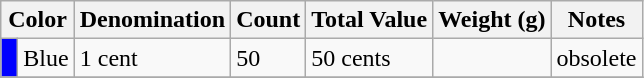<table class="wikitable">
<tr>
<th colspan=2>Color</th>
<th>Denomination</th>
<th>Count</th>
<th>Total Value</th>
<th>Weight (g)</th>
<th>Notes</th>
</tr>
<tr>
<td style="background:Blue"> </td>
<td>Blue</td>
<td>1 cent</td>
<td>50</td>
<td>50 cents</td>
<td></td>
<td>obsolete</td>
</tr>
<tr>
</tr>
</table>
